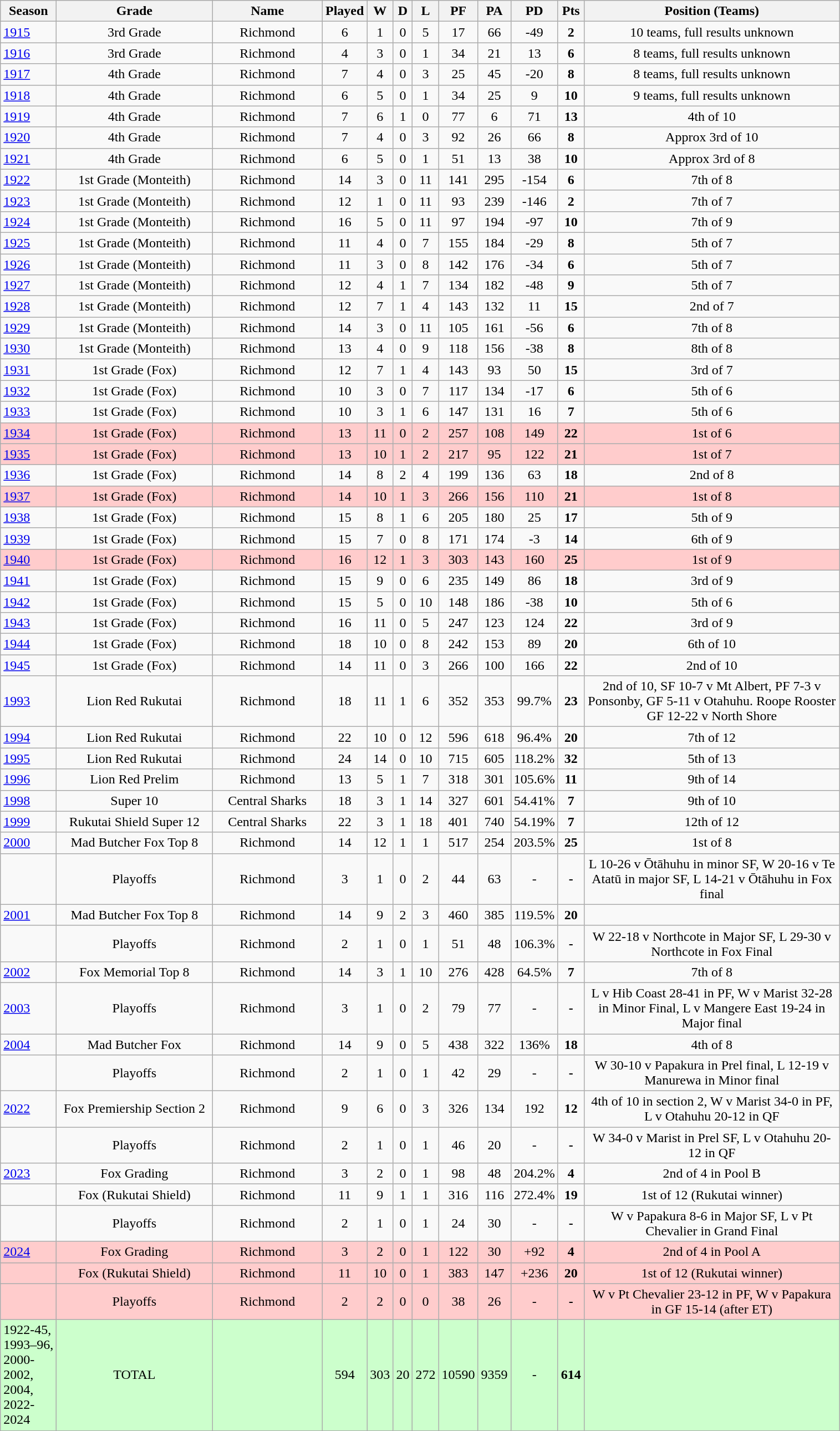<table class="wikitable" style="text-align:center;">
<tr>
<th width=60>Season</th>
<th width=180 abbr="Grade">Grade</th>
<th width=125 abbr="Name">Name</th>
<th width=15 abbr="Played">Played</th>
<th width=15 abbr="Won">W</th>
<th width=15 abbr="Drawn">D</th>
<th width=15 abbr="Lost">L</th>
<th width=20 abbr="Points for">PF</th>
<th width=20 abbr="Points against">PA</th>
<th width=20 abbr="Points difference">PD</th>
<th width=20 abbr="Points">Pts</th>
<th width=300>Position (Teams)</th>
</tr>
<tr>
<td style="text-align:left;"><a href='#'>1915</a></td>
<td>3rd Grade</td>
<td>Richmond</td>
<td>6</td>
<td>1</td>
<td>0</td>
<td>5</td>
<td>17</td>
<td>66</td>
<td>-49</td>
<td><strong>2</strong></td>
<td>10 teams, full results unknown</td>
</tr>
<tr>
<td style="text-align:left;"><a href='#'>1916</a></td>
<td>3rd Grade</td>
<td>Richmond</td>
<td>4</td>
<td>3</td>
<td>0</td>
<td>1</td>
<td>34</td>
<td>21</td>
<td>13</td>
<td><strong>6</strong></td>
<td>8 teams, full results unknown</td>
</tr>
<tr>
<td style="text-align:left;"><a href='#'>1917</a></td>
<td>4th Grade</td>
<td>Richmond</td>
<td>7</td>
<td>4</td>
<td>0</td>
<td>3</td>
<td>25</td>
<td>45</td>
<td>-20</td>
<td><strong>8</strong></td>
<td>8 teams, full results unknown</td>
</tr>
<tr>
<td style="text-align:left;"><a href='#'>1918</a></td>
<td>4th Grade</td>
<td>Richmond</td>
<td>6</td>
<td>5</td>
<td>0</td>
<td>1</td>
<td>34</td>
<td>25</td>
<td>9</td>
<td><strong>10</strong></td>
<td>9 teams, full results unknown</td>
</tr>
<tr>
<td style="text-align:left;"><a href='#'>1919</a></td>
<td>4th Grade</td>
<td>Richmond</td>
<td>7</td>
<td>6</td>
<td>1</td>
<td>0</td>
<td>77</td>
<td>6</td>
<td>71</td>
<td><strong>13</strong></td>
<td>4th of 10</td>
</tr>
<tr>
<td style="text-align:left;"><a href='#'>1920</a></td>
<td>4th Grade</td>
<td>Richmond</td>
<td>7</td>
<td>4</td>
<td>0</td>
<td>3</td>
<td>92</td>
<td>26</td>
<td>66</td>
<td><strong>8</strong></td>
<td>Approx 3rd of 10</td>
</tr>
<tr>
<td style="text-align:left;"><a href='#'>1921</a></td>
<td>4th Grade</td>
<td>Richmond</td>
<td>6</td>
<td>5</td>
<td>0</td>
<td>1</td>
<td>51</td>
<td>13</td>
<td>38</td>
<td><strong>10</strong></td>
<td>Approx 3rd of 8</td>
</tr>
<tr>
<td style="text-align:left;"><a href='#'>1922</a></td>
<td>1st Grade (Monteith)</td>
<td>Richmond</td>
<td>14</td>
<td>3</td>
<td>0</td>
<td>11</td>
<td>141</td>
<td>295</td>
<td>-154</td>
<td><strong>6</strong></td>
<td>7th of 8</td>
</tr>
<tr>
<td style="text-align:left;"><a href='#'>1923</a></td>
<td>1st Grade (Monteith)</td>
<td>Richmond</td>
<td>12</td>
<td>1</td>
<td>0</td>
<td>11</td>
<td>93</td>
<td>239</td>
<td>-146</td>
<td><strong>2</strong></td>
<td>7th of 7</td>
</tr>
<tr>
<td style="text-align:left;"><a href='#'>1924</a></td>
<td>1st Grade (Monteith)</td>
<td>Richmond</td>
<td>16</td>
<td>5</td>
<td>0</td>
<td>11</td>
<td>97</td>
<td>194</td>
<td>-97</td>
<td><strong>10</strong></td>
<td>7th of 9</td>
</tr>
<tr>
<td style="text-align:left;"><a href='#'>1925</a></td>
<td>1st Grade (Monteith)</td>
<td>Richmond</td>
<td>11</td>
<td>4</td>
<td>0</td>
<td>7</td>
<td>155</td>
<td>184</td>
<td>-29</td>
<td><strong>8</strong></td>
<td>5th of 7</td>
</tr>
<tr>
<td style="text-align:left;"><a href='#'>1926</a></td>
<td>1st Grade (Monteith)</td>
<td>Richmond</td>
<td>11</td>
<td>3</td>
<td>0</td>
<td>8</td>
<td>142</td>
<td>176</td>
<td>-34</td>
<td><strong>6</strong></td>
<td>5th of 7</td>
</tr>
<tr>
<td style="text-align:left;"><a href='#'>1927</a></td>
<td>1st Grade (Monteith)</td>
<td>Richmond</td>
<td>12</td>
<td>4</td>
<td>1</td>
<td>7</td>
<td>134</td>
<td>182</td>
<td>-48</td>
<td><strong>9</strong></td>
<td>5th of 7</td>
</tr>
<tr>
<td style="text-align:left;"><a href='#'>1928</a></td>
<td>1st Grade (Monteith)</td>
<td>Richmond</td>
<td>12</td>
<td>7</td>
<td>1</td>
<td>4</td>
<td>143</td>
<td>132</td>
<td>11</td>
<td><strong>15</strong></td>
<td>2nd of 7</td>
</tr>
<tr>
<td style="text-align:left;"><a href='#'>1929</a></td>
<td>1st Grade (Monteith)</td>
<td>Richmond</td>
<td>14</td>
<td>3</td>
<td>0</td>
<td>11</td>
<td>105</td>
<td>161</td>
<td>-56</td>
<td><strong>6</strong></td>
<td>7th of 8</td>
</tr>
<tr>
<td style="text-align:left;"><a href='#'>1930</a></td>
<td>1st Grade (Monteith)</td>
<td>Richmond</td>
<td>13</td>
<td>4</td>
<td>0</td>
<td>9</td>
<td>118</td>
<td>156</td>
<td>-38</td>
<td><strong>8</strong></td>
<td>8th of 8</td>
</tr>
<tr>
<td style="text-align:left;"><a href='#'>1931</a></td>
<td>1st Grade (Fox)</td>
<td>Richmond</td>
<td>12</td>
<td>7</td>
<td>1</td>
<td>4</td>
<td>143</td>
<td>93</td>
<td>50</td>
<td><strong>15</strong></td>
<td>3rd of 7</td>
</tr>
<tr>
<td style="text-align:left;"><a href='#'>1932</a></td>
<td>1st Grade (Fox)</td>
<td>Richmond</td>
<td>10</td>
<td>3</td>
<td>0</td>
<td>7</td>
<td>117</td>
<td>134</td>
<td>-17</td>
<td><strong>6</strong></td>
<td>5th of 6</td>
</tr>
<tr>
<td style="text-align:left;"><a href='#'>1933</a></td>
<td>1st Grade (Fox)</td>
<td>Richmond</td>
<td>10</td>
<td>3</td>
<td>1</td>
<td>6</td>
<td>147</td>
<td>131</td>
<td>16</td>
<td><strong>7</strong></td>
<td>5th of 6</td>
</tr>
<tr style="background: #FFCCCC;">
<td style="text-align:left;"><a href='#'>1934</a></td>
<td>1st Grade (Fox)</td>
<td>Richmond</td>
<td>13</td>
<td>11</td>
<td>0</td>
<td>2</td>
<td>257</td>
<td>108</td>
<td>149</td>
<td><strong>22</strong></td>
<td>1st of 6</td>
</tr>
<tr style="background: #FFCCCC;">
<td style="text-align:left;"><a href='#'>1935</a></td>
<td>1st Grade (Fox)</td>
<td>Richmond</td>
<td>13</td>
<td>10</td>
<td>1</td>
<td>2</td>
<td>217</td>
<td>95</td>
<td>122</td>
<td><strong>21</strong></td>
<td>1st of 7</td>
</tr>
<tr>
<td style="text-align:left;"><a href='#'>1936</a></td>
<td>1st Grade (Fox)</td>
<td>Richmond</td>
<td>14</td>
<td>8</td>
<td>2</td>
<td>4</td>
<td>199</td>
<td>136</td>
<td>63</td>
<td><strong>18</strong></td>
<td>2nd of 8</td>
</tr>
<tr style="background: #FFCCCC;">
<td style="text-align:left;"><a href='#'>1937</a></td>
<td>1st Grade (Fox)</td>
<td>Richmond</td>
<td>14</td>
<td>10</td>
<td>1</td>
<td>3</td>
<td>266</td>
<td>156</td>
<td>110</td>
<td><strong>21</strong></td>
<td>1st of 8</td>
</tr>
<tr>
<td style="text-align:left;"><a href='#'>1938</a></td>
<td>1st Grade (Fox)</td>
<td>Richmond</td>
<td>15</td>
<td>8</td>
<td>1</td>
<td>6</td>
<td>205</td>
<td>180</td>
<td>25</td>
<td><strong>17</strong></td>
<td>5th of 9</td>
</tr>
<tr>
<td style="text-align:left;"><a href='#'>1939</a></td>
<td>1st Grade (Fox)</td>
<td>Richmond</td>
<td>15</td>
<td>7</td>
<td>0</td>
<td>8</td>
<td>171</td>
<td>174</td>
<td>-3</td>
<td><strong>14</strong></td>
<td>6th of 9</td>
</tr>
<tr style="background: #FFCCCC;">
<td style="text-align:left;"><a href='#'>1940</a></td>
<td>1st Grade (Fox)</td>
<td>Richmond</td>
<td>16</td>
<td>12</td>
<td>1</td>
<td>3</td>
<td>303</td>
<td>143</td>
<td>160</td>
<td><strong>25</strong></td>
<td>1st of 9</td>
</tr>
<tr>
<td style="text-align:left;"><a href='#'>1941</a></td>
<td>1st Grade (Fox)</td>
<td>Richmond</td>
<td>15</td>
<td>9</td>
<td>0</td>
<td>6</td>
<td>235</td>
<td>149</td>
<td>86</td>
<td><strong>18</strong></td>
<td>3rd of 9</td>
</tr>
<tr>
<td style="text-align:left;"><a href='#'>1942</a></td>
<td>1st Grade (Fox)</td>
<td>Richmond</td>
<td>15</td>
<td>5</td>
<td>0</td>
<td>10</td>
<td>148</td>
<td>186</td>
<td>-38</td>
<td><strong>10</strong></td>
<td>5th of 6</td>
</tr>
<tr>
<td style="text-align:left;"><a href='#'>1943</a></td>
<td>1st Grade (Fox)</td>
<td>Richmond</td>
<td>16</td>
<td>11</td>
<td>0</td>
<td>5</td>
<td>247</td>
<td>123</td>
<td>124</td>
<td><strong>22</strong></td>
<td>3rd of 9</td>
</tr>
<tr>
<td style="text-align:left;"><a href='#'>1944</a></td>
<td>1st Grade (Fox)</td>
<td>Richmond</td>
<td>18</td>
<td>10</td>
<td>0</td>
<td>8</td>
<td>242</td>
<td>153</td>
<td>89</td>
<td><strong>20</strong></td>
<td>6th of 10</td>
</tr>
<tr>
<td style="text-align:left;"><a href='#'>1945</a></td>
<td>1st Grade (Fox)</td>
<td>Richmond</td>
<td>14</td>
<td>11</td>
<td>0</td>
<td>3</td>
<td>266</td>
<td>100</td>
<td>166</td>
<td><strong>22</strong></td>
<td>2nd of 10</td>
</tr>
<tr>
<td style="text-align:left;"><a href='#'>1993</a></td>
<td>Lion Red Rukutai</td>
<td>Richmond</td>
<td>18</td>
<td>11</td>
<td>1</td>
<td>6</td>
<td>352</td>
<td>353</td>
<td>99.7%</td>
<td><strong>23</strong></td>
<td>2nd of 10, SF 10-7 v Mt Albert, PF 7-3 v Ponsonby, GF 5-11 v Otahuhu. Roope Rooster GF 12-22 v North Shore</td>
</tr>
<tr>
<td style="text-align:left;"><a href='#'>1994</a></td>
<td>Lion Red Rukutai</td>
<td>Richmond</td>
<td>22</td>
<td>10</td>
<td>0</td>
<td>12</td>
<td>596</td>
<td>618</td>
<td>96.4%</td>
<td><strong>20</strong></td>
<td>7th of 12</td>
</tr>
<tr>
<td style="text-align:left;"><a href='#'>1995</a></td>
<td>Lion Red Rukutai</td>
<td>Richmond</td>
<td>24</td>
<td>14</td>
<td>0</td>
<td>10</td>
<td>715</td>
<td>605</td>
<td>118.2%</td>
<td><strong>32</strong></td>
<td>5th of 13</td>
</tr>
<tr>
<td style="text-align:left;"><a href='#'>1996</a></td>
<td>Lion Red Prelim</td>
<td>Richmond</td>
<td>13</td>
<td>5</td>
<td>1</td>
<td>7</td>
<td>318</td>
<td>301</td>
<td>105.6%</td>
<td><strong>11</strong></td>
<td>9th of 14</td>
</tr>
<tr>
<td style="text-align:left;"><a href='#'>1998</a></td>
<td>Super 10</td>
<td>Central Sharks</td>
<td>18</td>
<td>3</td>
<td>1</td>
<td>14</td>
<td>327</td>
<td>601</td>
<td>54.41%</td>
<td><strong>7</strong></td>
<td>9th of 10</td>
</tr>
<tr>
<td style="text-align:left;"><a href='#'>1999</a></td>
<td>Rukutai Shield Super 12</td>
<td>Central Sharks</td>
<td>22</td>
<td>3</td>
<td>1</td>
<td>18</td>
<td>401</td>
<td>740</td>
<td>54.19%</td>
<td><strong>7</strong></td>
<td>12th of 12</td>
</tr>
<tr>
<td style="text-align:left;"><a href='#'>2000</a></td>
<td>Mad Butcher Fox Top 8</td>
<td>Richmond</td>
<td>14</td>
<td>12</td>
<td>1</td>
<td>1</td>
<td>517</td>
<td>254</td>
<td>203.5%</td>
<td><strong>25</strong></td>
<td>1st of 8</td>
</tr>
<tr>
<td style="text-align:left;"></td>
<td>Playoffs</td>
<td>Richmond</td>
<td>3</td>
<td>1</td>
<td>0</td>
<td>2</td>
<td>44</td>
<td>63</td>
<td>-</td>
<td><strong>-</strong></td>
<td>L 10-26 v Ōtāhuhu in minor SF, W 20-16 v Te Atatū in major SF, L 14-21 v Ōtāhuhu in Fox final</td>
</tr>
<tr>
<td style="text-align:left;"><a href='#'>2001</a></td>
<td>Mad Butcher Fox Top 8</td>
<td>Richmond</td>
<td>14</td>
<td>9</td>
<td>2</td>
<td>3</td>
<td>460</td>
<td>385</td>
<td>119.5%</td>
<td><strong>20</strong></td>
<td></td>
</tr>
<tr>
<td style="text-align:left;"></td>
<td>Playoffs</td>
<td>Richmond</td>
<td>2</td>
<td>1</td>
<td>0</td>
<td>1</td>
<td>51</td>
<td>48</td>
<td>106.3%</td>
<td><strong>-</strong></td>
<td>W 22-18 v Northcote in Major SF, L 29-30 v Northcote in Fox Final</td>
</tr>
<tr>
<td style="text-align:left;"><a href='#'>2002</a></td>
<td>Fox Memorial Top 8</td>
<td>Richmond</td>
<td>14</td>
<td>3</td>
<td>1</td>
<td>10</td>
<td>276</td>
<td>428</td>
<td>64.5%</td>
<td><strong>7</strong></td>
<td>7th of 8</td>
</tr>
<tr>
<td style="text-align:left;"><a href='#'>2003</a></td>
<td>Playoffs</td>
<td>Richmond</td>
<td>3</td>
<td>1</td>
<td>0</td>
<td>2</td>
<td>79</td>
<td>77</td>
<td>-</td>
<td><strong>-</strong></td>
<td>L v Hib Coast 28-41  in PF, W v Marist 32-28 in Minor Final, L v Mangere East 19-24 in Major final</td>
</tr>
<tr>
<td style="text-align:left;"><a href='#'>2004</a></td>
<td>Mad Butcher Fox</td>
<td>Richmond</td>
<td>14</td>
<td>9</td>
<td>0</td>
<td>5</td>
<td>438</td>
<td>322</td>
<td>136%</td>
<td><strong>18</strong></td>
<td>4th of 8</td>
</tr>
<tr>
<td style="text-align:left;"></td>
<td>Playoffs</td>
<td>Richmond</td>
<td>2</td>
<td>1</td>
<td>0</td>
<td>1</td>
<td>42</td>
<td>29</td>
<td>-</td>
<td><strong>-</strong></td>
<td>W 30-10 v Papakura in Prel final, L 12-19 v Manurewa in Minor final</td>
</tr>
<tr>
<td style="text-align:left;"><a href='#'>2022</a></td>
<td>Fox Premiership Section 2</td>
<td>Richmond</td>
<td>9</td>
<td>6</td>
<td>0</td>
<td>3</td>
<td>326</td>
<td>134</td>
<td>192</td>
<td><strong>12</strong></td>
<td>4th of 10 in section 2, W v Marist 34-0 in PF, L v Otahuhu 20-12 in QF</td>
</tr>
<tr>
<td style="text-align:left;"></td>
<td>Playoffs</td>
<td>Richmond</td>
<td>2</td>
<td>1</td>
<td>0</td>
<td>1</td>
<td>46</td>
<td>20</td>
<td>-</td>
<td><strong>-</strong></td>
<td>W 34-0 v Marist in Prel SF, L v Otahuhu 20-12 in QF</td>
</tr>
<tr>
<td style="text-align:left;"><a href='#'>2023</a></td>
<td>Fox Grading</td>
<td>Richmond</td>
<td>3</td>
<td>2</td>
<td>0</td>
<td>1</td>
<td>98</td>
<td>48</td>
<td>204.2%</td>
<td><strong>4</strong></td>
<td>2nd of 4 in Pool B</td>
</tr>
<tr>
<td style="text-align:left;"></td>
<td>Fox (Rukutai Shield)</td>
<td>Richmond</td>
<td>11</td>
<td>9</td>
<td>1</td>
<td>1</td>
<td>316</td>
<td>116</td>
<td>272.4%</td>
<td><strong>19</strong></td>
<td>1st of 12 (Rukutai winner)</td>
</tr>
<tr>
<td style="text-align:left;"></td>
<td>Playoffs</td>
<td>Richmond</td>
<td>2</td>
<td>1</td>
<td>0</td>
<td>1</td>
<td>24</td>
<td>30</td>
<td>-</td>
<td><strong>-</strong></td>
<td>W v Papakura 8-6 in Major SF, L v Pt Chevalier in Grand Final</td>
</tr>
<tr style="background: #FFCCCC;">
<td style="text-align:left;"><a href='#'>2024</a></td>
<td>Fox Grading</td>
<td>Richmond</td>
<td>3</td>
<td>2</td>
<td>0</td>
<td>1</td>
<td>122</td>
<td>30</td>
<td>+92</td>
<td><strong>4</strong></td>
<td>2nd of 4 in Pool A</td>
</tr>
<tr style="background: #FFCCCC;">
<td style="text-align:left;"></td>
<td>Fox (Rukutai Shield)</td>
<td>Richmond</td>
<td>11</td>
<td>10</td>
<td>0</td>
<td>1</td>
<td>383</td>
<td>147</td>
<td>+236</td>
<td><strong>20</strong></td>
<td>1st of 12 (Rukutai winner)</td>
</tr>
<tr style="background: #FFCCCC;">
<td style="text-align:left;"></td>
<td>Playoffs</td>
<td>Richmond</td>
<td>2</td>
<td>2</td>
<td>0</td>
<td>0</td>
<td>38</td>
<td>26</td>
<td>-</td>
<td><strong>-</strong></td>
<td>W v Pt Chevalier 23-12 in PF, W v Papakura in GF 15-14 (after ET)</td>
</tr>
<tr style="background: #ccffcc;">
<td style="text-align:left;">1922-45, 1993–96, 2000-2002, 2004, 2022-2024</td>
<td>TOTAL</td>
<td></td>
<td>594</td>
<td>303</td>
<td>20</td>
<td>272</td>
<td>10590</td>
<td>9359</td>
<td>-</td>
<td><strong>614</strong></td>
<td></td>
</tr>
</table>
